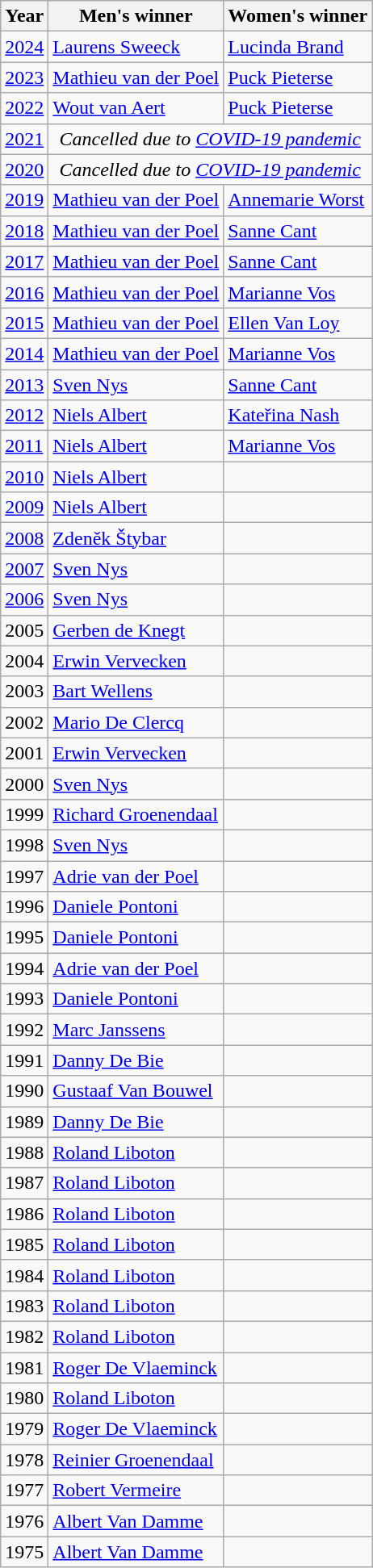<table class="wikitable">
<tr>
<th>Year</th>
<th>Men's winner</th>
<th>Women's winner</th>
</tr>
<tr>
<td><a href='#'>2024</a></td>
<td> <a href='#'>Laurens Sweeck</a></td>
<td> <a href='#'>Lucinda Brand</a></td>
</tr>
<tr>
<td><a href='#'>2023</a></td>
<td> <a href='#'>Mathieu van der Poel</a></td>
<td> <a href='#'>Puck Pieterse</a></td>
</tr>
<tr>
<td><a href='#'>2022</a></td>
<td> <a href='#'>Wout van Aert</a></td>
<td> <a href='#'>Puck Pieterse</a></td>
</tr>
<tr>
<td><a href='#'>2021</a></td>
<td colspan=2 align=center><em>Cancelled due to <a href='#'>COVID-19 pandemic</a></em></td>
</tr>
<tr>
<td><a href='#'>2020</a></td>
<td colspan=2 align=center><em>Cancelled due to <a href='#'>COVID-19 pandemic</a></em></td>
</tr>
<tr>
<td><a href='#'>2019</a></td>
<td> <a href='#'>Mathieu van der Poel</a></td>
<td> <a href='#'>Annemarie Worst</a></td>
</tr>
<tr>
<td><a href='#'>2018</a></td>
<td> <a href='#'>Mathieu van der Poel</a></td>
<td> <a href='#'>Sanne Cant</a></td>
</tr>
<tr>
<td><a href='#'>2017</a></td>
<td> <a href='#'>Mathieu van der Poel</a></td>
<td> <a href='#'>Sanne Cant</a></td>
</tr>
<tr>
<td><a href='#'>2016</a></td>
<td> <a href='#'>Mathieu van der Poel</a></td>
<td> <a href='#'>Marianne Vos</a></td>
</tr>
<tr>
<td><a href='#'>2015</a></td>
<td> <a href='#'>Mathieu van der Poel</a></td>
<td> <a href='#'>Ellen Van Loy</a></td>
</tr>
<tr>
<td><a href='#'>2014</a></td>
<td> <a href='#'>Mathieu van der Poel</a></td>
<td> <a href='#'>Marianne Vos</a></td>
</tr>
<tr>
<td><a href='#'>2013</a></td>
<td> <a href='#'>Sven Nys</a></td>
<td> <a href='#'>Sanne Cant</a></td>
</tr>
<tr>
<td><a href='#'>2012</a></td>
<td> <a href='#'>Niels Albert</a></td>
<td> <a href='#'>Kateřina Nash</a></td>
</tr>
<tr>
<td><a href='#'>2011</a></td>
<td> <a href='#'>Niels Albert</a></td>
<td> <a href='#'>Marianne Vos</a></td>
</tr>
<tr>
<td><a href='#'>2010</a></td>
<td> <a href='#'>Niels Albert</a></td>
<td></td>
</tr>
<tr>
<td><a href='#'>2009</a></td>
<td> <a href='#'>Niels Albert</a></td>
<td></td>
</tr>
<tr>
<td><a href='#'>2008</a></td>
<td> <a href='#'>Zdeněk Štybar</a></td>
<td></td>
</tr>
<tr>
<td><a href='#'>2007</a></td>
<td> <a href='#'>Sven Nys</a></td>
<td></td>
</tr>
<tr>
<td><a href='#'>2006</a></td>
<td> <a href='#'>Sven Nys</a></td>
<td></td>
</tr>
<tr>
<td>2005</td>
<td> <a href='#'>Gerben de Knegt</a></td>
<td></td>
</tr>
<tr>
<td>2004</td>
<td> <a href='#'>Erwin Vervecken</a></td>
<td></td>
</tr>
<tr>
<td>2003</td>
<td> <a href='#'>Bart Wellens</a></td>
<td></td>
</tr>
<tr>
<td>2002</td>
<td> <a href='#'>Mario De Clercq</a></td>
<td></td>
</tr>
<tr>
<td>2001</td>
<td> <a href='#'>Erwin Vervecken</a></td>
<td></td>
</tr>
<tr>
<td>2000</td>
<td> <a href='#'>Sven Nys</a></td>
<td></td>
</tr>
<tr>
<td>1999</td>
<td> <a href='#'>Richard Groenendaal</a></td>
<td></td>
</tr>
<tr>
<td>1998</td>
<td> <a href='#'>Sven Nys</a></td>
<td></td>
</tr>
<tr>
<td>1997</td>
<td> <a href='#'>Adrie van der Poel</a></td>
<td></td>
</tr>
<tr>
<td>1996</td>
<td> <a href='#'>Daniele Pontoni</a></td>
<td></td>
</tr>
<tr>
<td>1995</td>
<td> <a href='#'>Daniele Pontoni</a></td>
<td></td>
</tr>
<tr>
<td>1994</td>
<td> <a href='#'>Adrie van der Poel</a></td>
<td></td>
</tr>
<tr>
<td>1993</td>
<td> <a href='#'>Daniele Pontoni</a></td>
<td></td>
</tr>
<tr>
<td>1992</td>
<td> <a href='#'>Marc Janssens</a></td>
<td></td>
</tr>
<tr>
<td>1991</td>
<td> <a href='#'>Danny De Bie</a></td>
<td></td>
</tr>
<tr>
<td>1990</td>
<td> <a href='#'>Gustaaf Van Bouwel</a></td>
<td></td>
</tr>
<tr>
<td>1989</td>
<td> <a href='#'>Danny De Bie</a></td>
<td></td>
</tr>
<tr>
<td>1988</td>
<td> <a href='#'>Roland Liboton</a></td>
<td></td>
</tr>
<tr>
<td>1987</td>
<td> <a href='#'>Roland Liboton</a></td>
<td></td>
</tr>
<tr>
<td>1986</td>
<td> <a href='#'>Roland Liboton</a></td>
<td></td>
</tr>
<tr>
<td>1985</td>
<td> <a href='#'>Roland Liboton</a></td>
<td></td>
</tr>
<tr>
<td>1984</td>
<td> <a href='#'>Roland Liboton</a></td>
<td></td>
</tr>
<tr>
<td>1983</td>
<td> <a href='#'>Roland Liboton</a></td>
<td></td>
</tr>
<tr>
<td>1982</td>
<td> <a href='#'>Roland Liboton</a></td>
<td></td>
</tr>
<tr>
<td>1981</td>
<td> <a href='#'>Roger De Vlaeminck</a></td>
<td></td>
</tr>
<tr>
<td>1980</td>
<td> <a href='#'>Roland Liboton</a></td>
<td></td>
</tr>
<tr>
<td>1979</td>
<td> <a href='#'>Roger De Vlaeminck</a></td>
<td></td>
</tr>
<tr>
<td>1978</td>
<td> <a href='#'>Reinier Groenendaal</a></td>
<td></td>
</tr>
<tr>
<td>1977</td>
<td> <a href='#'>Robert Vermeire</a></td>
<td></td>
</tr>
<tr>
<td>1976</td>
<td> <a href='#'>Albert Van Damme</a></td>
<td></td>
</tr>
<tr>
<td>1975</td>
<td> <a href='#'>Albert Van Damme</a></td>
<td></td>
</tr>
</table>
